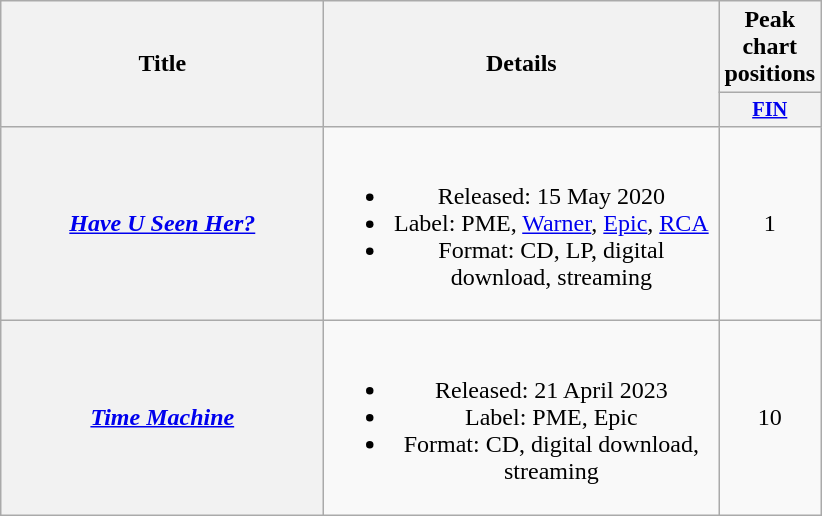<table class="wikitable plainrowheaders" style="text-align:center;">
<tr>
<th scope="col" rowspan="2" style="width:13em;">Title</th>
<th scope="col" rowspan="2" style="width:16em;">Details</th>
<th scope="col">Peak chart positions</th>
</tr>
<tr>
<th scope="col" style="width:3em;font-size:85%;"><a href='#'>FIN</a><br></th>
</tr>
<tr>
<th scope="row"><em><a href='#'>Have U Seen Her?</a></em></th>
<td><br><ul><li>Released: 15 May 2020</li><li>Label: PME, <a href='#'>Warner</a>, <a href='#'>Epic</a>, <a href='#'>RCA</a></li><li>Format: CD, LP, digital download, streaming</li></ul></td>
<td>1</td>
</tr>
<tr>
<th scope="row"><em><a href='#'>Time Machine</a></em></th>
<td><br><ul><li>Released: 21 April 2023</li><li>Label: PME, Epic</li><li>Format: CD, digital download, streaming</li></ul></td>
<td>10<br></td>
</tr>
</table>
